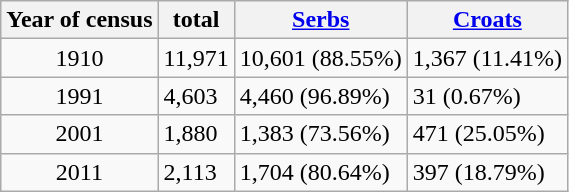<table class=wikitable>
<tr>
<th>Year of census</th>
<th>total</th>
<th><a href='#'>Serbs</a></th>
<th><a href='#'>Croats</a></th>
</tr>
<tr>
<td align=center>1910</td>
<td>11,971</td>
<td>10,601 (88.55%)</td>
<td>1,367 (11.41%)</td>
</tr>
<tr>
<td align=center>1991</td>
<td>4,603</td>
<td>4,460 (96.89%)</td>
<td>31 (0.67%)</td>
</tr>
<tr>
<td align=center>2001</td>
<td>1,880</td>
<td>1,383 (73.56%)</td>
<td>471 (25.05%)</td>
</tr>
<tr>
<td align=center>2011</td>
<td>2,113</td>
<td>1,704 (80.64%)</td>
<td>397 (18.79%)</td>
</tr>
</table>
